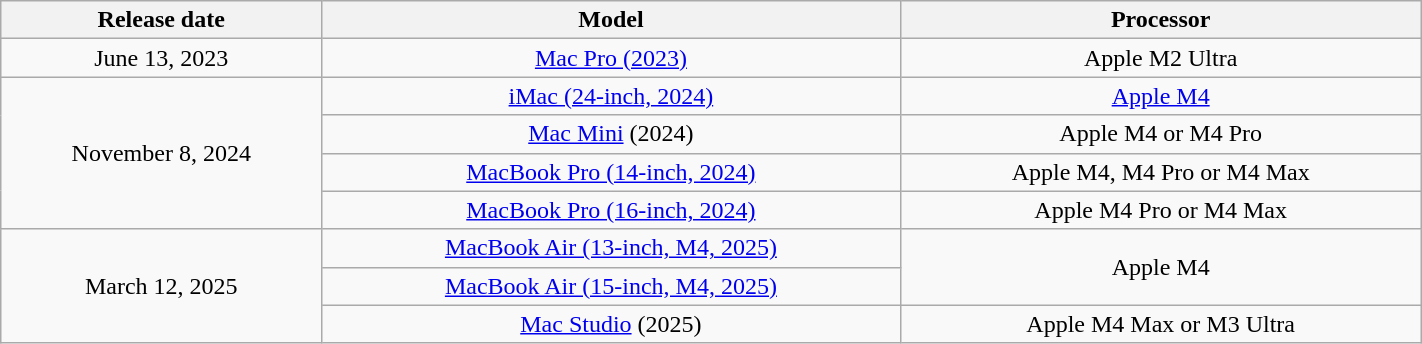<table class="wikitable sortable" style="width:75%; text-align: center;">
<tr>
<th>Release date</th>
<th>Model</th>
<th>Processor</th>
</tr>
<tr>
<td>June 13, 2023</td>
<td><a href='#'>Mac Pro (2023)</a></td>
<td>Apple M2 Ultra</td>
</tr>
<tr>
<td rowspan="4">November 8, 2024</td>
<td><a href='#'>iMac (24-inch, 2024)</a></td>
<td><a href='#'>Apple M4</a></td>
</tr>
<tr>
<td><a href='#'>Mac Mini</a> (2024)</td>
<td>Apple M4 or M4 Pro</td>
</tr>
<tr>
<td><a href='#'>MacBook Pro (14-inch, 2024)</a></td>
<td>Apple M4, M4 Pro or M4 Max</td>
</tr>
<tr>
<td><a href='#'>MacBook Pro (16-inch, 2024)</a></td>
<td>Apple M4 Pro or M4 Max</td>
</tr>
<tr>
<td rowspan="3">March 12, 2025</td>
<td><a href='#'>MacBook Air (13-inch, M4, 2025)</a></td>
<td rowspan="2">Apple M4</td>
</tr>
<tr>
<td><a href='#'>MacBook Air (15-inch, M4, 2025)</a></td>
</tr>
<tr>
<td><a href='#'>Mac Studio</a> (2025)</td>
<td>Apple M4 Max or M3 Ultra</td>
</tr>
</table>
